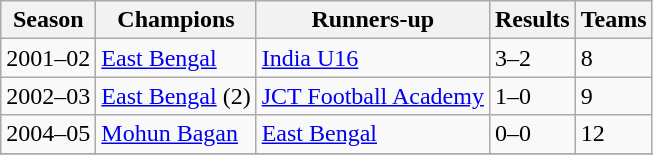<table class="wikitable">
<tr>
<th>Season</th>
<th>Champions</th>
<th>Runners-up</th>
<th>Results</th>
<th>Teams</th>
</tr>
<tr>
<td align=center>2001–02</td>
<td><a href='#'>East Bengal</a></td>
<td><a href='#'>India U16</a></td>
<td>3–2</td>
<td>8</td>
</tr>
<tr>
<td align=center>2002–03</td>
<td><a href='#'>East Bengal</a> (2)</td>
<td><a href='#'>JCT Football Academy</a></td>
<td>1–0</td>
<td>9</td>
</tr>
<tr>
<td align=center>2004–05</td>
<td><a href='#'>Mohun Bagan</a></td>
<td><a href='#'>East Bengal</a></td>
<td>0–0 </td>
<td>12</td>
</tr>
<tr>
</tr>
</table>
